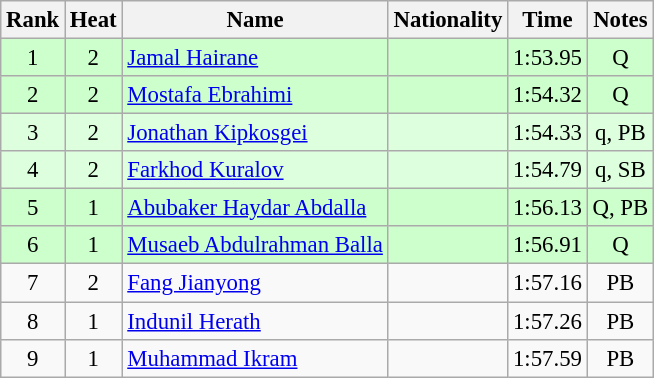<table class="wikitable sortable" style="text-align:center;font-size:95%">
<tr>
<th>Rank</th>
<th>Heat</th>
<th>Name</th>
<th>Nationality</th>
<th>Time</th>
<th>Notes</th>
</tr>
<tr bgcolor=ccffcc>
<td>1</td>
<td>2</td>
<td align=left><a href='#'>Jamal Hairane</a></td>
<td align=left></td>
<td>1:53.95</td>
<td>Q</td>
</tr>
<tr bgcolor=ccffcc>
<td>2</td>
<td>2</td>
<td align=left><a href='#'>Mostafa Ebrahimi</a></td>
<td align=left></td>
<td>1:54.32</td>
<td>Q</td>
</tr>
<tr bgcolor=ddffdd>
<td>3</td>
<td>2</td>
<td align=left><a href='#'>Jonathan Kipkosgei</a></td>
<td align=left></td>
<td>1:54.33</td>
<td>q, PB</td>
</tr>
<tr bgcolor=ddffdd>
<td>4</td>
<td>2</td>
<td align=left><a href='#'>Farkhod Kuralov</a></td>
<td align=left></td>
<td>1:54.79</td>
<td>q, SB</td>
</tr>
<tr bgcolor=ccffcc>
<td>5</td>
<td>1</td>
<td align=left><a href='#'>Abubaker Haydar Abdalla</a></td>
<td align=left></td>
<td>1:56.13</td>
<td>Q, PB</td>
</tr>
<tr bgcolor=ccffcc>
<td>6</td>
<td>1</td>
<td align=left><a href='#'>Musaeb Abdulrahman Balla</a></td>
<td align=left></td>
<td>1:56.91</td>
<td>Q</td>
</tr>
<tr>
<td>7</td>
<td>2</td>
<td align=left><a href='#'>Fang Jianyong</a></td>
<td align=left></td>
<td>1:57.16</td>
<td>PB</td>
</tr>
<tr>
<td>8</td>
<td>1</td>
<td align=left><a href='#'>Indunil Herath</a></td>
<td align=left></td>
<td>1:57.26</td>
<td>PB</td>
</tr>
<tr>
<td>9</td>
<td>1</td>
<td align=left><a href='#'>Muhammad Ikram</a></td>
<td align=left></td>
<td>1:57.59</td>
<td>PB</td>
</tr>
</table>
